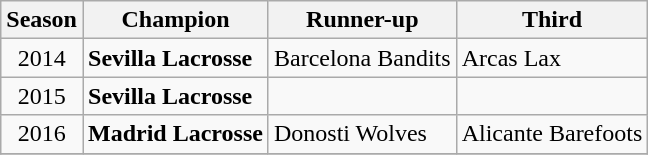<table class="wikitable">
<tr>
<th>Season</th>
<th>Champion</th>
<th>Runner-up</th>
<th>Third</th>
</tr>
<tr>
<td align=center>2014</td>
<td><strong>Sevilla Lacrosse</strong></td>
<td>Barcelona Bandits</td>
<td>Arcas Lax</td>
</tr>
<tr>
<td align=center>2015</td>
<td><strong>Sevilla Lacrosse</strong></td>
<td></td>
<td></td>
</tr>
<tr>
<td align=center>2016</td>
<td><strong>Madrid Lacrosse</strong></td>
<td>Donosti Wolves</td>
<td>Alicante Barefoots</td>
</tr>
<tr>
</tr>
</table>
